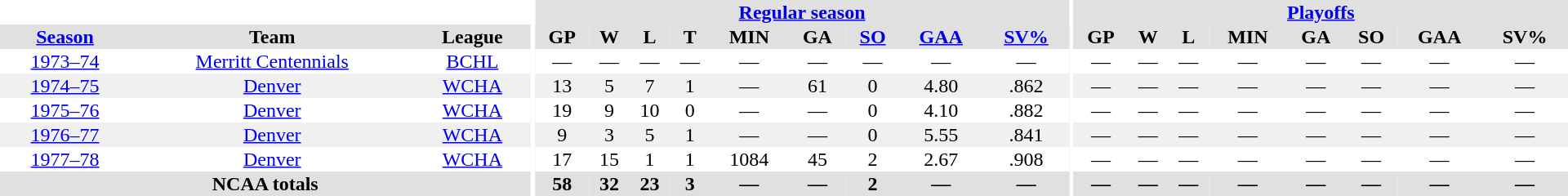<table border="0" cellpadding="1" cellspacing="0" style="text-align:center; width:80em">
<tr bgcolor="#e0e0e0">
<th colspan="3" bgcolor="#ffffff"></th>
<th rowspan="99" bgcolor="#ffffff"></th>
<th colspan="9"><a href='#'>Regular season</a></th>
<th rowspan="99" bgcolor="#ffffff"></th>
<th colspan="8"><a href='#'>Playoffs</a></th>
</tr>
<tr bgcolor="#e0e0e0">
<th><a href='#'>Season</a></th>
<th>Team</th>
<th>League</th>
<th>GP</th>
<th>W</th>
<th>L</th>
<th>T</th>
<th>MIN</th>
<th>GA</th>
<th><a href='#'>SO</a></th>
<th><a href='#'>GAA</a></th>
<th><a href='#'>SV%</a></th>
<th>GP</th>
<th>W</th>
<th>L</th>
<th>MIN</th>
<th>GA</th>
<th>SO</th>
<th>GAA</th>
<th>SV%</th>
</tr>
<tr>
<td><a href='#'>1973–74</a></td>
<td><a href='#'>Merritt Centennials</a></td>
<td><a href='#'>BCHL</a></td>
<td>—</td>
<td>—</td>
<td>—</td>
<td>—</td>
<td>—</td>
<td>—</td>
<td>—</td>
<td>—</td>
<td>—</td>
<td>—</td>
<td>—</td>
<td>—</td>
<td>—</td>
<td>—</td>
<td>—</td>
<td>—</td>
<td>—</td>
</tr>
<tr bgcolor="f0f0f0">
<td><a href='#'>1974–75</a></td>
<td><a href='#'>Denver</a></td>
<td><a href='#'>WCHA</a></td>
<td>13</td>
<td>5</td>
<td>7</td>
<td>1</td>
<td>—</td>
<td>61</td>
<td>0</td>
<td>4.80</td>
<td>.862</td>
<td>—</td>
<td>—</td>
<td>—</td>
<td>—</td>
<td>—</td>
<td>—</td>
<td>—</td>
<td>—</td>
</tr>
<tr>
<td><a href='#'>1975–76</a></td>
<td><a href='#'>Denver</a></td>
<td><a href='#'>WCHA</a></td>
<td>19</td>
<td>9</td>
<td>10</td>
<td>0</td>
<td>—</td>
<td>—</td>
<td>0</td>
<td>4.10</td>
<td>.882</td>
<td>—</td>
<td>—</td>
<td>—</td>
<td>—</td>
<td>—</td>
<td>—</td>
<td>—</td>
<td>—</td>
</tr>
<tr bgcolor="f0f0f0">
<td><a href='#'>1976–77</a></td>
<td><a href='#'>Denver</a></td>
<td><a href='#'>WCHA</a></td>
<td>9</td>
<td>3</td>
<td>5</td>
<td>1</td>
<td>—</td>
<td>—</td>
<td>0</td>
<td>5.55</td>
<td>.841</td>
<td>—</td>
<td>—</td>
<td>—</td>
<td>—</td>
<td>—</td>
<td>—</td>
<td>—</td>
<td>—</td>
</tr>
<tr>
<td><a href='#'>1977–78</a></td>
<td><a href='#'>Denver</a></td>
<td><a href='#'>WCHA</a></td>
<td>17</td>
<td>15</td>
<td>1</td>
<td>1</td>
<td>1084</td>
<td>45</td>
<td>2</td>
<td>2.67</td>
<td>.908</td>
<td>—</td>
<td>—</td>
<td>—</td>
<td>—</td>
<td>—</td>
<td>—</td>
<td>—</td>
<td>—</td>
</tr>
<tr bgcolor="#e0e0e0">
<th colspan="3">NCAA totals</th>
<th>58</th>
<th>32</th>
<th>23</th>
<th>3</th>
<th>—</th>
<th>—</th>
<th>2</th>
<th>—</th>
<th>—</th>
<th>—</th>
<th>—</th>
<th>—</th>
<th>—</th>
<th>—</th>
<th>—</th>
<th>—</th>
<th>—</th>
</tr>
</table>
